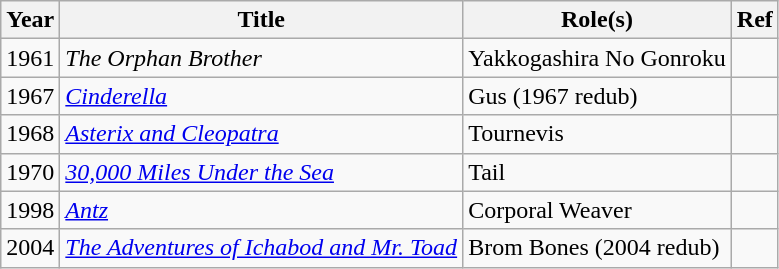<table class="wikitable plainrowheaders sortable">
<tr>
<th scope="col">Year</th>
<th scope="col">Title</th>
<th scope="col">Role(s)</th>
<th scope="col" class="unsortable">Ref</th>
</tr>
<tr>
<td>1961</td>
<td><em>The Orphan Brother</em></td>
<td>Yakkogashira No Gonroku</td>
<td></td>
</tr>
<tr>
<td>1967</td>
<td><em><a href='#'>Cinderella</a></em></td>
<td>Gus (1967 redub)</td>
<td></td>
</tr>
<tr>
<td>1968</td>
<td><em><a href='#'>Asterix and Cleopatra</a></em></td>
<td>Tournevis</td>
<td></td>
</tr>
<tr>
<td>1970</td>
<td><em><a href='#'>30,000 Miles Under the Sea</a></em></td>
<td>Tail</td>
<td></td>
</tr>
<tr>
<td>1998</td>
<td><em><a href='#'>Antz</a></em></td>
<td>Corporal Weaver</td>
<td></td>
</tr>
<tr>
<td>2004</td>
<td><em><a href='#'>The Adventures of Ichabod and Mr. Toad</a></em></td>
<td>Brom Bones (2004 redub)</td>
<td></td>
</tr>
</table>
